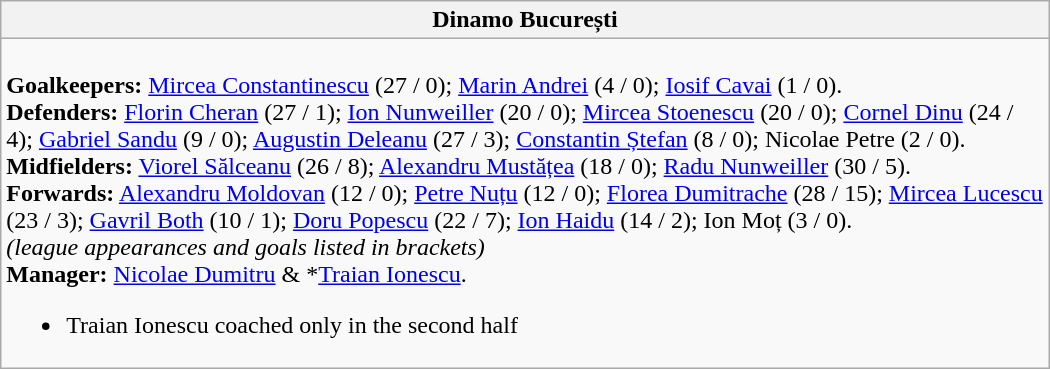<table class="wikitable" style="width:700px">
<tr>
<th>Dinamo București</th>
</tr>
<tr>
<td><br><strong>Goalkeepers:</strong> <a href='#'>Mircea Constantinescu</a> (27 / 0); <a href='#'>Marin Andrei</a> (4 / 0); <a href='#'>Iosif Cavai</a> (1 / 0).<br>
<strong>Defenders:</strong> <a href='#'>Florin Cheran</a> (27 / 1); <a href='#'>Ion Nunweiller</a> (20 / 0); <a href='#'>Mircea Stoenescu</a> (20 / 0); <a href='#'>Cornel Dinu</a> (24 / 4); <a href='#'>Gabriel Sandu</a> (9 / 0); <a href='#'>Augustin Deleanu</a> (27 / 3); <a href='#'>Constantin Ștefan</a> (8 / 0); Nicolae Petre (2 / 0).<br>
<strong>Midfielders:</strong>  <a href='#'>Viorel Sălceanu</a> (26 / 8); <a href='#'>Alexandru Mustățea</a> (18 / 0); <a href='#'>Radu Nunweiller</a> (30 / 5).<br>
<strong>Forwards:</strong> <a href='#'>Alexandru Moldovan</a> (12 / 0); <a href='#'>Petre Nuțu</a> (12 / 0); <a href='#'>Florea Dumitrache</a> (28 / 15); <a href='#'>Mircea Lucescu</a> (23 / 3);  <a href='#'>Gavril Both</a> (10 / 1); <a href='#'>Doru Popescu</a> (22 / 7); <a href='#'>Ion Haidu</a> (14 / 2); Ion Moț (3 / 0).
<br><em>(league appearances and goals listed in brackets)</em><br><strong>Manager:</strong> <a href='#'>Nicolae Dumitru</a> & *<a href='#'>Traian Ionescu</a>.<ul><li>Traian Ionescu coached only in the second half</li></ul></td>
</tr>
</table>
